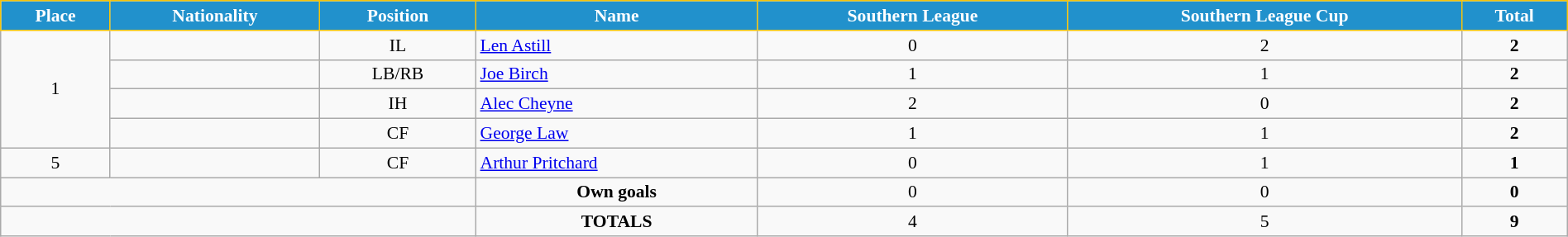<table class="wikitable" style="text-align:center; font-size:90%; width:100%;">
<tr>
<th style="background:#2191CC; color:white; border:1px solid #F7C408; text-align:center;">Place</th>
<th style="background:#2191CC; color:white; border:1px solid #F7C408; text-align:center;">Nationality</th>
<th style="background:#2191CC; color:white; border:1px solid #F7C408; text-align:center;">Position</th>
<th style="background:#2191CC; color:white; border:1px solid #F7C408; text-align:center;">Name</th>
<th style="background:#2191CC; color:white; border:1px solid #F7C408; text-align:center;">Southern League</th>
<th style="background:#2191CC; color:white; border:1px solid #F7C408; text-align:center;">Southern League Cup</th>
<th style="background:#2191CC; color:white; border:1px solid #F7C408; text-align:center;">Total</th>
</tr>
<tr>
<td rowspan="4">1</td>
<td></td>
<td>IL</td>
<td align="left"><a href='#'>Len Astill</a></td>
<td>0</td>
<td>2</td>
<td><strong>2</strong></td>
</tr>
<tr>
<td></td>
<td>LB/RB</td>
<td align="left"><a href='#'>Joe Birch</a></td>
<td>1</td>
<td>1</td>
<td><strong>2</strong></td>
</tr>
<tr>
<td></td>
<td>IH</td>
<td align="left"><a href='#'>Alec Cheyne</a></td>
<td>2</td>
<td>0</td>
<td><strong>2</strong></td>
</tr>
<tr>
<td></td>
<td>CF</td>
<td align="left"><a href='#'>George Law</a></td>
<td>1</td>
<td>1</td>
<td><strong>2</strong></td>
</tr>
<tr>
<td>5</td>
<td></td>
<td>CF</td>
<td align="left"><a href='#'>Arthur Pritchard</a></td>
<td>0</td>
<td>1</td>
<td><strong>1</strong></td>
</tr>
<tr>
<td colspan="3"></td>
<td><strong>Own goals</strong></td>
<td>0</td>
<td>0</td>
<td><strong>0</strong></td>
</tr>
<tr>
<td colspan="3"></td>
<td><strong>TOTALS</strong></td>
<td>4</td>
<td>5</td>
<td><strong>9</strong></td>
</tr>
</table>
